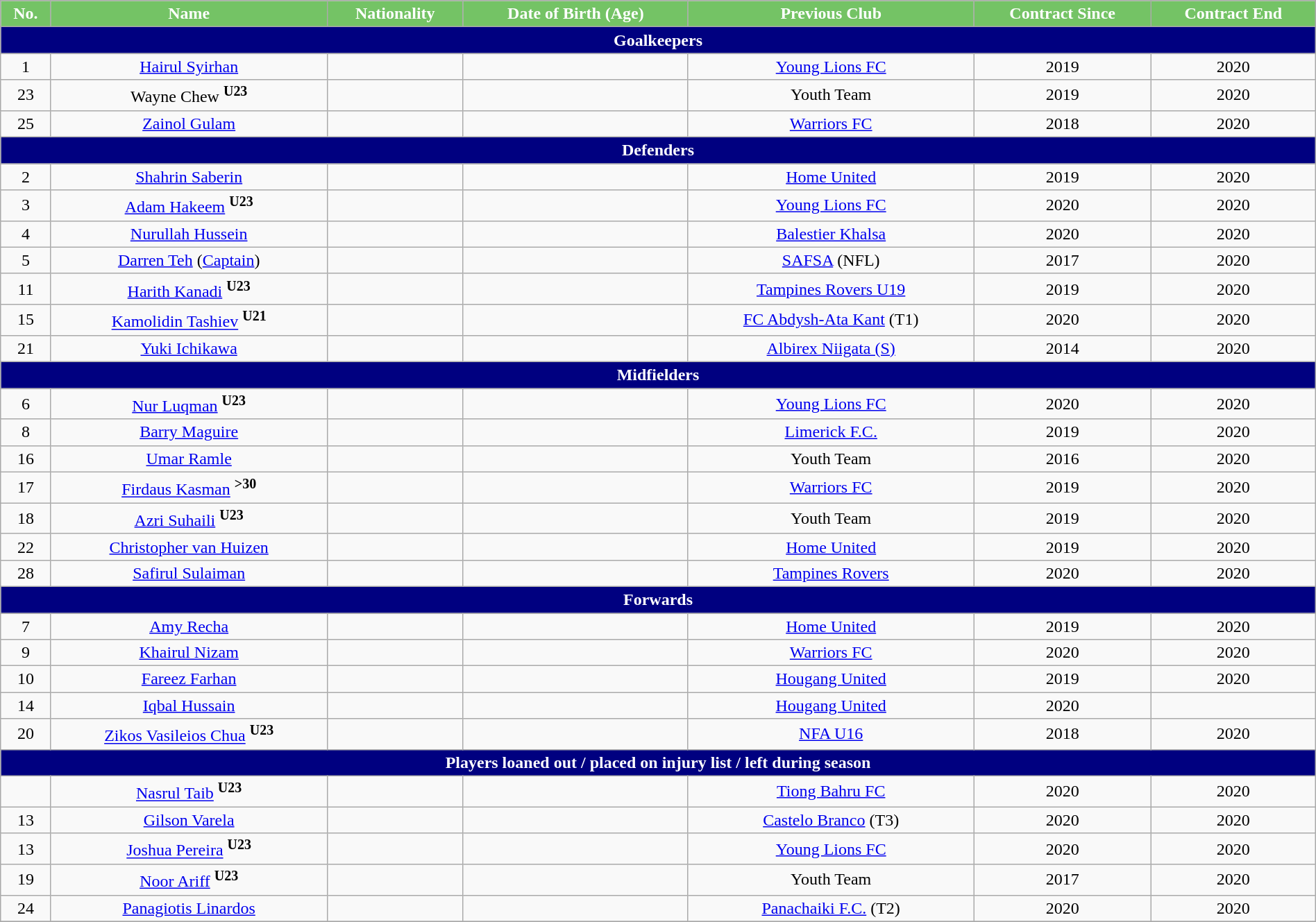<table class="wikitable" style="text-align:center; font-size:100%; width:100%;">
<tr>
<th style="background:#74C365; color:white; text-align:center;">No.</th>
<th style="background:#74C365; color:white; text-align:center;">Name</th>
<th style="background:#74C365; color:white; text-align:center;">Nationality</th>
<th style="background:#74C365; color:white; text-align:center;">Date of Birth (Age)</th>
<th style="background:#74C365; color:white; text-align:center;">Previous Club</th>
<th style="background:#74C365; color:white; text-align:center;">Contract Since</th>
<th style="background:#74C365; color:white; text-align:center;">Contract End</th>
</tr>
<tr>
<th colspan="8" style="background:navy; color:white; text-align:center;">Goalkeepers</th>
</tr>
<tr>
<td>1</td>
<td><a href='#'>Hairul Syirhan</a></td>
<td></td>
<td></td>
<td> <a href='#'>Young Lions FC</a></td>
<td>2019</td>
<td>2020</td>
</tr>
<tr>
<td>23</td>
<td>Wayne Chew <sup><strong>U23</strong></sup></td>
<td></td>
<td></td>
<td>Youth Team</td>
<td>2019</td>
<td>2020</td>
</tr>
<tr>
<td>25</td>
<td><a href='#'>Zainol Gulam</a></td>
<td></td>
<td></td>
<td> <a href='#'>Warriors FC</a></td>
<td>2018</td>
<td>2020</td>
</tr>
<tr>
<th colspan="8" style="background:navy; color:white; text-align:center;">Defenders</th>
</tr>
<tr>
<td>2</td>
<td><a href='#'>Shahrin Saberin</a></td>
<td></td>
<td></td>
<td> <a href='#'>Home United</a></td>
<td>2019</td>
<td>2020</td>
</tr>
<tr>
<td>3</td>
<td><a href='#'>Adam Hakeem</a> <sup><strong>U23</strong></sup></td>
<td></td>
<td></td>
<td> <a href='#'>Young Lions FC</a></td>
<td>2020</td>
<td>2020</td>
</tr>
<tr>
<td>4</td>
<td><a href='#'>Nurullah Hussein</a></td>
<td></td>
<td></td>
<td> <a href='#'>Balestier Khalsa</a></td>
<td>2020</td>
<td>2020</td>
</tr>
<tr>
<td>5</td>
<td><a href='#'>Darren Teh</a> (<a href='#'>Captain</a>)</td>
<td></td>
<td></td>
<td> <a href='#'>SAFSA</a> (NFL)</td>
<td>2017</td>
<td>2020</td>
</tr>
<tr>
<td>11</td>
<td><a href='#'>Harith Kanadi</a> <sup><strong>U23</strong></sup></td>
<td></td>
<td></td>
<td> <a href='#'>Tampines Rovers U19</a></td>
<td>2019</td>
<td>2020</td>
</tr>
<tr>
<td>15</td>
<td><a href='#'>Kamolidin Tashiev</a> <sup><strong>U21</strong></sup></td>
<td></td>
<td></td>
<td> <a href='#'>FC Abdysh-Ata Kant</a> (T1)</td>
<td>2020</td>
<td>2020</td>
</tr>
<tr>
<td>21</td>
<td><a href='#'>Yuki Ichikawa</a></td>
<td></td>
<td></td>
<td> <a href='#'>Albirex Niigata (S)</a></td>
<td>2014</td>
<td>2020</td>
</tr>
<tr>
<th colspan="8" style="background:navy; color:white; text-align:center;">Midfielders</th>
</tr>
<tr>
<td>6</td>
<td><a href='#'>Nur Luqman</a> <sup><strong>U23</strong></sup></td>
<td></td>
<td></td>
<td> <a href='#'>Young Lions FC</a></td>
<td>2020</td>
<td>2020</td>
</tr>
<tr>
<td>8</td>
<td><a href='#'>Barry Maguire</a></td>
<td></td>
<td></td>
<td> <a href='#'>Limerick F.C.</a></td>
<td>2019</td>
<td>2020</td>
</tr>
<tr>
<td>16</td>
<td><a href='#'>Umar Ramle</a></td>
<td></td>
<td></td>
<td>Youth Team</td>
<td>2016</td>
<td>2020</td>
</tr>
<tr>
<td>17</td>
<td><a href='#'>Firdaus Kasman</a> <sup><strong>>30</strong></sup></td>
<td></td>
<td></td>
<td> <a href='#'>Warriors FC</a></td>
<td>2019</td>
<td>2020</td>
</tr>
<tr>
<td>18</td>
<td><a href='#'>Azri Suhaili</a> <sup><strong>U23</strong></sup></td>
<td></td>
<td></td>
<td>Youth Team</td>
<td>2019</td>
<td>2020</td>
</tr>
<tr>
<td>22</td>
<td><a href='#'>Christopher van Huizen</a></td>
<td></td>
<td></td>
<td> <a href='#'>Home United</a></td>
<td>2019</td>
<td>2020</td>
</tr>
<tr>
<td>28</td>
<td><a href='#'>Safirul Sulaiman</a></td>
<td></td>
<td></td>
<td> <a href='#'>Tampines Rovers</a></td>
<td>2020</td>
<td>2020</td>
</tr>
<tr>
<th colspan="8" style="background:navy; color:white; text-align:center;">Forwards</th>
</tr>
<tr>
<td>7</td>
<td><a href='#'>Amy Recha</a></td>
<td></td>
<td></td>
<td> <a href='#'>Home United</a></td>
<td>2019</td>
<td>2020</td>
</tr>
<tr>
<td>9</td>
<td><a href='#'>Khairul Nizam</a></td>
<td></td>
<td></td>
<td> <a href='#'>Warriors FC</a></td>
<td>2020</td>
<td>2020</td>
</tr>
<tr>
<td>10</td>
<td><a href='#'>Fareez Farhan</a></td>
<td></td>
<td></td>
<td> <a href='#'>Hougang United</a></td>
<td>2019</td>
<td>2020</td>
</tr>
<tr>
<td>14</td>
<td><a href='#'>Iqbal Hussain</a></td>
<td></td>
<td></td>
<td> <a href='#'>Hougang United</a></td>
<td>2020</td>
<td></td>
</tr>
<tr>
<td>20</td>
<td><a href='#'>Zikos Vasileios Chua</a> <sup><strong>U23</strong></sup></td>
<td> </td>
<td></td>
<td> <a href='#'>NFA U16</a></td>
<td>2018</td>
<td>2020</td>
</tr>
<tr>
<th colspan="8" style="background:navy; color:white; text-align:center;">Players loaned out / placed on injury list / left during season</th>
</tr>
<tr>
<td></td>
<td><a href='#'>Nasrul Taib</a>  <sup><strong>U23</strong></sup></td>
<td></td>
<td></td>
<td> <a href='#'>Tiong Bahru FC</a></td>
<td>2020</td>
<td>2020</td>
</tr>
<tr>
<td>13</td>
<td><a href='#'>Gilson Varela</a></td>
<td></td>
<td></td>
<td> <a href='#'>Castelo Branco</a> (T3)</td>
<td>2020</td>
<td>2020</td>
</tr>
<tr>
<td>13</td>
<td><a href='#'>Joshua Pereira</a> <sup><strong>U23</strong></sup></td>
<td></td>
<td></td>
<td> <a href='#'>Young Lions FC</a></td>
<td>2020</td>
<td>2020</td>
</tr>
<tr>
<td>19</td>
<td><a href='#'>Noor Ariff</a> <sup><strong>U23</strong></sup></td>
<td></td>
<td></td>
<td>Youth Team</td>
<td>2017</td>
<td>2020</td>
</tr>
<tr>
<td>24</td>
<td><a href='#'>Panagiotis Linardos</a></td>
<td></td>
<td></td>
<td> <a href='#'>Panachaiki F.C.</a> (T2)</td>
<td>2020</td>
<td>2020</td>
</tr>
<tr>
</tr>
</table>
